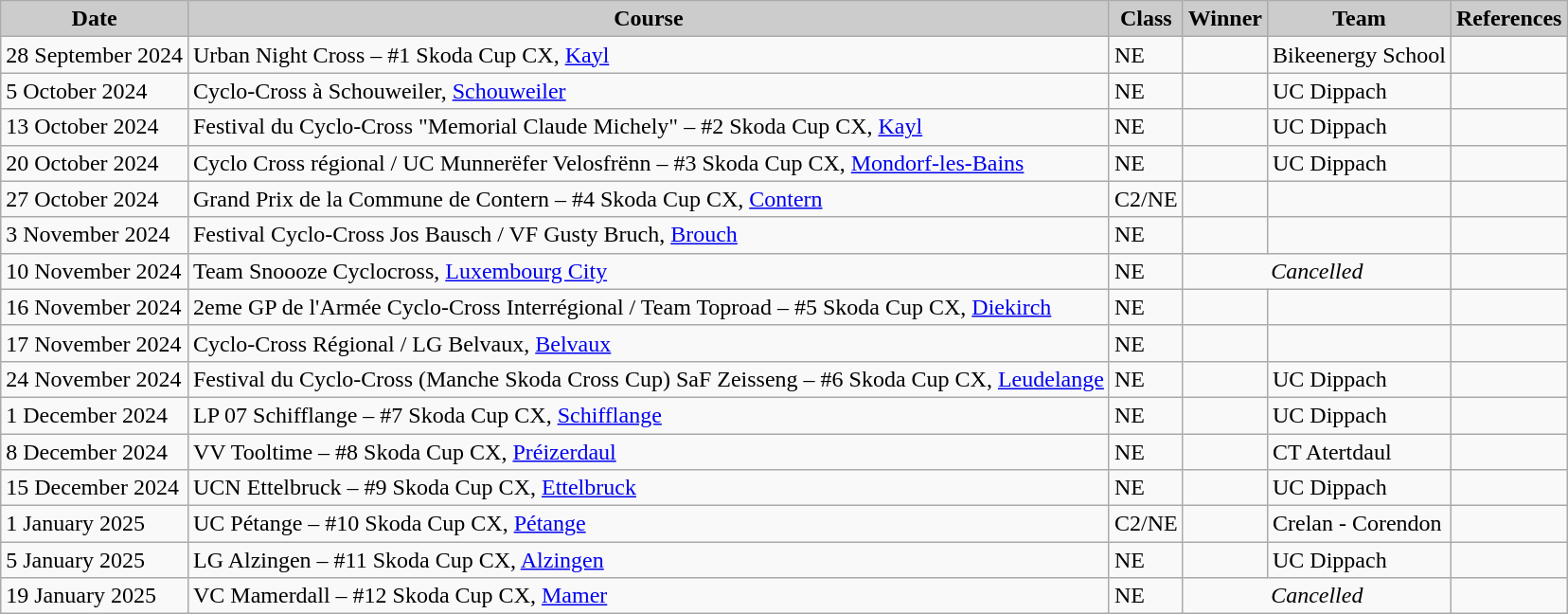<table class="wikitable sortable alternance ">
<tr>
<th scope="col" style="background-color:#CCCCCC;">Date</th>
<th scope="col" style="background-color:#CCCCCC;">Course</th>
<th scope="col" style="background-color:#CCCCCC;">Class</th>
<th scope="col" style="background-color:#CCCCCC;">Winner</th>
<th scope="col" style="background-color:#CCCCCC;">Team</th>
<th scope="col" style="background-color:#CCCCCC;">References</th>
</tr>
<tr>
<td>28 September 2024</td>
<td> Urban Night Cross – #1 Skoda Cup CX, <a href='#'>Kayl</a></td>
<td>NE</td>
<td></td>
<td>Bikeenergy School</td>
<td></td>
</tr>
<tr>
<td>5 October 2024</td>
<td> Cyclo-Cross à Schouweiler, <a href='#'>Schouweiler</a></td>
<td>NE</td>
<td></td>
<td>UC Dippach</td>
<td></td>
</tr>
<tr>
<td>13 October 2024</td>
<td> Festival du Cyclo-Cross "Memorial Claude Michely" – #2 Skoda Cup CX, <a href='#'>Kayl</a></td>
<td>NE</td>
<td></td>
<td>UC Dippach</td>
<td></td>
</tr>
<tr>
<td>20 October 2024</td>
<td> Cyclo Cross régional / UC Munnerëfer Velosfrënn – #3 Skoda Cup CX, <a href='#'>Mondorf-les-Bains</a></td>
<td>NE</td>
<td></td>
<td>UC Dippach</td>
<td></td>
</tr>
<tr>
<td>27 October 2024</td>
<td> Grand Prix de la Commune de Contern – #4 Skoda Cup CX, <a href='#'>Contern</a></td>
<td>C2/NE</td>
<td></td>
<td></td>
<td></td>
</tr>
<tr>
<td>3 November 2024</td>
<td> Festival Cyclo-Cross Jos Bausch / VF Gusty Bruch, <a href='#'>Brouch</a></td>
<td>NE</td>
<td></td>
<td></td>
<td></td>
</tr>
<tr>
<td>10 November 2024</td>
<td> Team Snoooze Cyclocross, <a href='#'>Luxembourg City</a></td>
<td>NE</td>
<td align=center colspan="2"><em>Cancelled</em></td>
<td></td>
</tr>
<tr>
<td>16 November 2024</td>
<td> 2eme GP de l'Armée Cyclo-Cross Interrégional / Team Toproad – #5 Skoda Cup CX, <a href='#'>Diekirch</a></td>
<td>NE</td>
<td></td>
<td></td>
<td></td>
</tr>
<tr>
<td>17 November 2024</td>
<td> Cyclo-Cross Régional / LG Belvaux, <a href='#'>Belvaux</a></td>
<td>NE</td>
<td></td>
<td></td>
<td></td>
</tr>
<tr>
<td>24 November 2024</td>
<td> Festival du Cyclo-Cross (Manche Skoda Cross Cup) SaF Zeisseng – #6 Skoda Cup CX, <a href='#'>Leudelange</a></td>
<td>NE</td>
<td></td>
<td>UC Dippach</td>
<td></td>
</tr>
<tr>
<td>1 December 2024</td>
<td> LP 07 Schifflange – #7 Skoda Cup CX, <a href='#'>Schifflange</a></td>
<td>NE</td>
<td></td>
<td>UC Dippach</td>
<td></td>
</tr>
<tr>
<td>8 December 2024</td>
<td> VV Tooltime – #8 Skoda Cup CX, <a href='#'>Préizerdaul</a></td>
<td>NE</td>
<td></td>
<td>CT Atertdaul</td>
<td></td>
</tr>
<tr>
<td>15 December 2024</td>
<td> UCN Ettelbruck – #9 Skoda Cup CX, <a href='#'>Ettelbruck</a></td>
<td>NE</td>
<td></td>
<td>UC Dippach</td>
<td></td>
</tr>
<tr>
<td>1 January 2025</td>
<td> UC Pétange – #10 Skoda Cup CX, <a href='#'>Pétange</a></td>
<td>C2/NE</td>
<td></td>
<td>Crelan - Corendon</td>
<td></td>
</tr>
<tr>
<td>5 January 2025</td>
<td> LG Alzingen – #11 Skoda Cup CX, <a href='#'>Alzingen</a></td>
<td>NE</td>
<td></td>
<td>UC Dippach</td>
<td></td>
</tr>
<tr>
<td>19 January 2025</td>
<td> VC Mamerdall – #12 Skoda Cup CX, <a href='#'>Mamer</a></td>
<td>NE</td>
<td align=center colspan="2"><em>Cancelled</em></td>
<td></td>
</tr>
</table>
